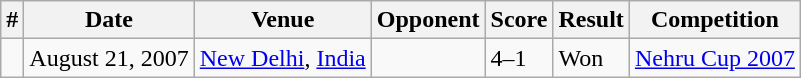<table class="wikitable">
<tr>
<th>#</th>
<th>Date</th>
<th>Venue</th>
<th>Opponent</th>
<th>Score</th>
<th>Result</th>
<th>Competition</th>
</tr>
<tr>
<td></td>
<td>August 21, 2007</td>
<td><a href='#'>New Delhi</a>, <a href='#'>India</a></td>
<td></td>
<td>4–1</td>
<td>Won</td>
<td><a href='#'>Nehru Cup 2007</a></td>
</tr>
</table>
